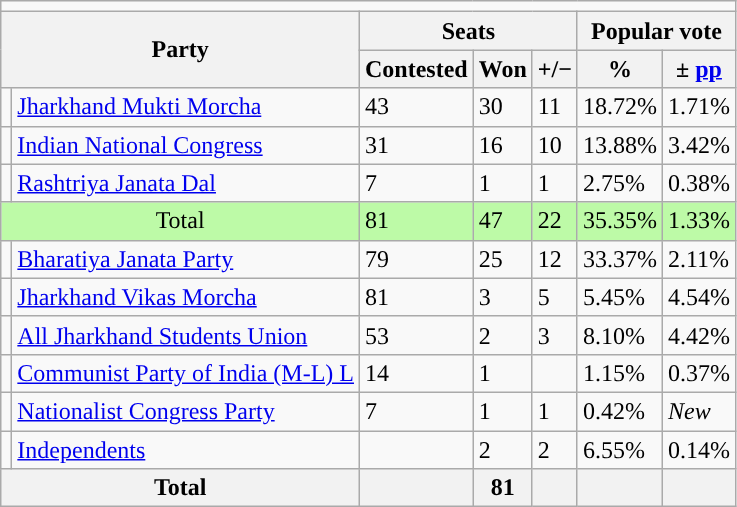<table class="wikitable">
<tr>
<td colspan="7"></td>
</tr>
<tr>
<th colspan="2" rowspan="2">Party</th>
<th colspan="3">Seats</th>
<th colspan="2">Popular vote</th>
</tr>
<tr>
<th>Contested</th>
<th>Won</th>
<th><strong>+/−</strong></th>
<th>%</th>
<th>± <a href='#'>pp</a></th>
</tr>
<tr>
<td style="background-color: "></td>
<td><a href='#'>Jharkhand Mukti Morcha</a></td>
<td>43</td>
<td>30</td>
<td>11</td>
<td>18.72%</td>
<td> 1.71%</td>
</tr>
<tr>
<td style="background-color: "></td>
<td><a href='#'>Indian National Congress</a></td>
<td>31</td>
<td>16</td>
<td>10</td>
<td>13.88%</td>
<td> 3.42%</td>
</tr>
<tr>
<td style="background-color: "></td>
<td><a href='#'>Rashtriya Janata Dal</a></td>
<td>7</td>
<td>1</td>
<td>1</td>
<td>2.75%</td>
<td> 0.38%</td>
</tr>
<tr>
<td colspan="2" align="center" style="background: #BDFAA7">Total</td>
<td style="background: #BDFAA7">81</td>
<td style="background: #BDFAA7">47</td>
<td style="background: #BDFAA7"> 22</td>
<td style="background:	#BDFAA7">35.35%</td>
<td style="background:	#BDFAA7"> 1.33%</td>
</tr>
<tr>
<td style="background-color: "></td>
<td><a href='#'>Bharatiya Janata Party</a></td>
<td>79</td>
<td>25</td>
<td>12</td>
<td>33.37%</td>
<td> 2.11%</td>
</tr>
<tr>
<td style="background-color: "></td>
<td><a href='#'>Jharkhand Vikas Morcha</a></td>
<td>81</td>
<td>3</td>
<td>5</td>
<td>5.45%</td>
<td> 4.54%</td>
</tr>
<tr>
<td style="background-color: "></td>
<td><a href='#'>All Jharkhand Students Union</a></td>
<td>53</td>
<td>2</td>
<td>3</td>
<td>8.10%</td>
<td> 4.42%</td>
</tr>
<tr>
<td style="background-color: "></td>
<td><a href='#'>Communist Party of India (M-L) L</a></td>
<td>14</td>
<td>1</td>
<td></td>
<td>1.15%</td>
<td> 0.37%</td>
</tr>
<tr>
<td style="background-color: "></td>
<td><a href='#'>Nationalist Congress Party</a></td>
<td>7</td>
<td>1</td>
<td>1</td>
<td>0.42%</td>
<td><em>New</em></td>
</tr>
<tr>
<td style="background-color: "></td>
<td><a href='#'>Independents</a></td>
<td></td>
<td>2</td>
<td>2</td>
<td>6.55%</td>
<td> 0.14%</td>
</tr>
<tr>
<th colspan="2">Total</th>
<th></th>
<th>81</th>
<th></th>
<th></th>
<th></th>
</tr>
</table>
